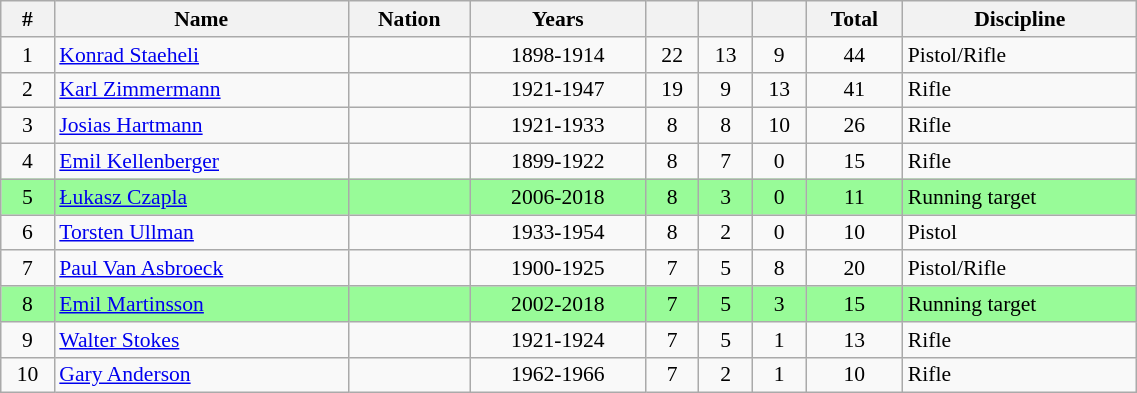<table class="wikitable" width=60% style="font-size:90%; text-align:center;">
<tr>
<th>#</th>
<th>Name</th>
<th>Nation</th>
<th>Years</th>
<th></th>
<th></th>
<th></th>
<th>Total</th>
<th>Discipline</th>
</tr>
<tr>
<td>1</td>
<td align=left><a href='#'>Konrad Staeheli</a></td>
<td align=left></td>
<td>1898-1914</td>
<td>22</td>
<td>13</td>
<td>9</td>
<td>44</td>
<td align=left>Pistol/Rifle</td>
</tr>
<tr>
<td>2</td>
<td align=left><a href='#'>Karl Zimmermann</a></td>
<td align=left></td>
<td>1921-1947</td>
<td>19</td>
<td>9</td>
<td>13</td>
<td>41</td>
<td align=left>Rifle</td>
</tr>
<tr>
<td>3</td>
<td align=left><a href='#'>Josias Hartmann</a></td>
<td align=left></td>
<td>1921-1933</td>
<td>8</td>
<td>8</td>
<td>10</td>
<td>26</td>
<td align=left>Rifle</td>
</tr>
<tr>
<td>4</td>
<td align=left><a href='#'>Emil Kellenberger</a></td>
<td align=left></td>
<td>1899-1922</td>
<td>8</td>
<td>7</td>
<td>0</td>
<td>15</td>
<td align=left>Rifle</td>
</tr>
<tr bgcolor=palegreen>
<td>5</td>
<td align=left><a href='#'>Łukasz Czapla</a></td>
<td align=left></td>
<td>2006-2018</td>
<td>8</td>
<td>3</td>
<td>0</td>
<td>11</td>
<td align=left>Running target</td>
</tr>
<tr>
<td>6</td>
<td align=left><a href='#'>Torsten Ullman</a></td>
<td align=left></td>
<td>1933-1954</td>
<td>8</td>
<td>2</td>
<td>0</td>
<td>10</td>
<td align=left>Pistol</td>
</tr>
<tr>
<td>7</td>
<td align=left><a href='#'>Paul Van Asbroeck</a></td>
<td align=left></td>
<td>1900-1925</td>
<td>7</td>
<td>5</td>
<td>8</td>
<td>20</td>
<td align=left>Pistol/Rifle</td>
</tr>
<tr bgcolor=palegreen>
<td>8</td>
<td align=left><a href='#'>Emil Martinsson</a></td>
<td align=left></td>
<td>2002-2018</td>
<td>7</td>
<td>5</td>
<td>3</td>
<td>15</td>
<td align=left>Running target</td>
</tr>
<tr>
<td>9</td>
<td align=left><a href='#'>Walter Stokes</a></td>
<td align=left></td>
<td>1921-1924</td>
<td>7</td>
<td>5</td>
<td>1</td>
<td>13</td>
<td align=left>Rifle</td>
</tr>
<tr>
<td>10</td>
<td align=left><a href='#'>Gary Anderson</a></td>
<td align=left></td>
<td>1962-1966</td>
<td>7</td>
<td>2</td>
<td>1</td>
<td>10</td>
<td align=left>Rifle</td>
</tr>
</table>
